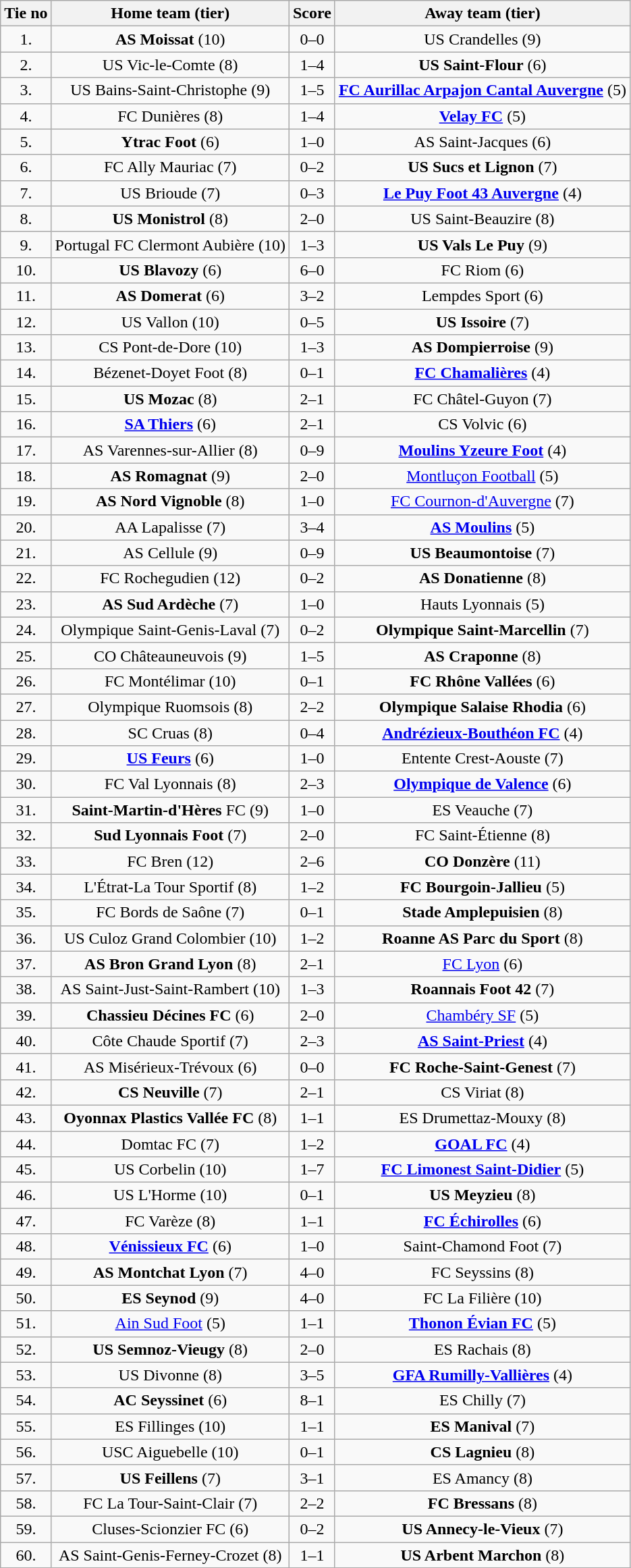<table class="wikitable" style="text-align: center">
<tr>
<th>Tie no</th>
<th>Home team (tier)</th>
<th>Score</th>
<th>Away team (tier)</th>
</tr>
<tr>
<td>1.</td>
<td><strong>AS Moissat</strong> (10)</td>
<td>0–0 </td>
<td>US Crandelles (9)</td>
</tr>
<tr>
<td>2.</td>
<td>US Vic-le-Comte (8)</td>
<td>1–4</td>
<td><strong>US Saint-Flour</strong> (6)</td>
</tr>
<tr>
<td>3.</td>
<td>US Bains-Saint-Christophe (9)</td>
<td>1–5</td>
<td><strong><a href='#'>FC Aurillac Arpajon Cantal Auvergne</a></strong> (5)</td>
</tr>
<tr>
<td>4.</td>
<td>FC Dunières (8)</td>
<td>1–4</td>
<td><strong><a href='#'>Velay FC</a></strong> (5)</td>
</tr>
<tr>
<td>5.</td>
<td><strong>Ytrac Foot</strong> (6)</td>
<td>1–0</td>
<td>AS Saint-Jacques (6)</td>
</tr>
<tr>
<td>6.</td>
<td>FC Ally Mauriac (7)</td>
<td>0–2</td>
<td><strong>US Sucs et Lignon</strong> (7)</td>
</tr>
<tr>
<td>7.</td>
<td>US Brioude (7)</td>
<td>0–3</td>
<td><strong><a href='#'>Le Puy Foot 43 Auvergne</a></strong> (4)</td>
</tr>
<tr>
<td>8.</td>
<td><strong>US Monistrol</strong> (8)</td>
<td>2–0</td>
<td>US Saint-Beauzire (8)</td>
</tr>
<tr>
<td>9.</td>
<td>Portugal FC Clermont Aubière (10)</td>
<td>1–3</td>
<td><strong>US Vals Le Puy</strong> (9)</td>
</tr>
<tr>
<td>10.</td>
<td><strong>US Blavozy</strong> (6)</td>
<td>6–0</td>
<td>FC Riom (6)</td>
</tr>
<tr>
<td>11.</td>
<td><strong>AS Domerat</strong> (6)</td>
<td>3–2</td>
<td>Lempdes Sport (6)</td>
</tr>
<tr>
<td>12.</td>
<td>US Vallon (10)</td>
<td>0–5</td>
<td><strong>US Issoire</strong> (7)</td>
</tr>
<tr>
<td>13.</td>
<td>CS Pont-de-Dore (10)</td>
<td>1–3</td>
<td><strong>AS Dompierroise</strong> (9)</td>
</tr>
<tr>
<td>14.</td>
<td>Bézenet-Doyet Foot (8)</td>
<td>0–1</td>
<td><strong><a href='#'>FC Chamalières</a></strong> (4)</td>
</tr>
<tr>
<td>15.</td>
<td><strong>US Mozac</strong> (8)</td>
<td>2–1</td>
<td>FC Châtel-Guyon (7)</td>
</tr>
<tr>
<td>16.</td>
<td><strong><a href='#'>SA Thiers</a></strong> (6)</td>
<td>2–1</td>
<td>CS Volvic (6)</td>
</tr>
<tr>
<td>17.</td>
<td>AS Varennes-sur-Allier (8)</td>
<td>0–9</td>
<td><strong><a href='#'>Moulins Yzeure Foot</a></strong> (4)</td>
</tr>
<tr>
<td>18.</td>
<td><strong>AS Romagnat</strong> (9)</td>
<td>2–0</td>
<td><a href='#'>Montluçon Football</a> (5)</td>
</tr>
<tr>
<td>19.</td>
<td><strong>AS Nord Vignoble</strong> (8)</td>
<td>1–0</td>
<td><a href='#'>FC Cournon-d'Auvergne</a> (7)</td>
</tr>
<tr>
<td>20.</td>
<td>AA Lapalisse (7)</td>
<td>3–4</td>
<td><strong><a href='#'>AS Moulins</a></strong> (5)</td>
</tr>
<tr>
<td>21.</td>
<td>AS Cellule (9)</td>
<td>0–9</td>
<td><strong>US Beaumontoise</strong> (7)</td>
</tr>
<tr>
<td>22.</td>
<td>FC Rochegudien (12)</td>
<td>0–2</td>
<td><strong>AS Donatienne</strong> (8)</td>
</tr>
<tr>
<td>23.</td>
<td><strong>AS Sud Ardèche</strong> (7)</td>
<td>1–0</td>
<td>Hauts Lyonnais (5)</td>
</tr>
<tr>
<td>24.</td>
<td>Olympique Saint-Genis-Laval (7)</td>
<td>0–2</td>
<td><strong>Olympique Saint-Marcellin</strong> (7)</td>
</tr>
<tr>
<td>25.</td>
<td>CO Châteauneuvois (9)</td>
<td>1–5</td>
<td><strong>AS Craponne</strong> (8)</td>
</tr>
<tr>
<td>26.</td>
<td>FC Montélimar (10)</td>
<td>0–1</td>
<td><strong>FC Rhône Vallées</strong> (6)</td>
</tr>
<tr>
<td>27.</td>
<td>Olympique Ruomsois (8)</td>
<td>2–2 </td>
<td><strong>Olympique Salaise Rhodia</strong> (6)</td>
</tr>
<tr>
<td>28.</td>
<td>SC Cruas (8)</td>
<td>0–4</td>
<td><strong><a href='#'>Andrézieux-Bouthéon FC</a></strong> (4)</td>
</tr>
<tr>
<td>29.</td>
<td><strong><a href='#'>US Feurs</a></strong> (6)</td>
<td>1–0</td>
<td>Entente Crest-Aouste (7)</td>
</tr>
<tr>
<td>30.</td>
<td>FC Val Lyonnais (8)</td>
<td>2–3</td>
<td><strong><a href='#'>Olympique de Valence</a></strong> (6)</td>
</tr>
<tr>
<td>31.</td>
<td><strong>Saint-Martin-d'Hères</strong> FC (9)</td>
<td>1–0</td>
<td>ES Veauche (7)</td>
</tr>
<tr>
<td>32.</td>
<td><strong>Sud Lyonnais Foot</strong> (7)</td>
<td>2–0</td>
<td>FC Saint-Étienne (8)</td>
</tr>
<tr>
<td>33.</td>
<td>FC Bren (12)</td>
<td>2–6</td>
<td><strong>CO Donzère</strong> (11)</td>
</tr>
<tr>
<td>34.</td>
<td>L'Étrat-La Tour Sportif (8)</td>
<td>1–2</td>
<td><strong>FC Bourgoin-Jallieu</strong> (5)</td>
</tr>
<tr>
<td>35.</td>
<td>FC Bords de Saône (7)</td>
<td>0–1</td>
<td><strong>Stade Amplepuisien</strong> (8)</td>
</tr>
<tr>
<td>36.</td>
<td>US Culoz Grand Colombier (10)</td>
<td>1–2</td>
<td><strong>Roanne AS Parc du Sport</strong> (8)</td>
</tr>
<tr>
<td>37.</td>
<td><strong>AS Bron Grand Lyon</strong> (8)</td>
<td>2–1</td>
<td><a href='#'>FC Lyon</a> (6)</td>
</tr>
<tr>
<td>38.</td>
<td>AS Saint-Just-Saint-Rambert (10)</td>
<td>1–3</td>
<td><strong>Roannais Foot 42</strong> (7)</td>
</tr>
<tr>
<td>39.</td>
<td><strong>Chassieu Décines FC</strong> (6)</td>
<td>2–0</td>
<td><a href='#'>Chambéry SF</a> (5)</td>
</tr>
<tr>
<td>40.</td>
<td>Côte Chaude Sportif (7)</td>
<td>2–3</td>
<td><strong><a href='#'>AS Saint-Priest</a></strong> (4)</td>
</tr>
<tr>
<td>41.</td>
<td>AS Misérieux-Trévoux (6)</td>
<td>0–0 </td>
<td><strong>FC Roche-Saint-Genest</strong> (7)</td>
</tr>
<tr>
<td>42.</td>
<td><strong>CS Neuville</strong> (7)</td>
<td>2–1</td>
<td>CS Viriat (8)</td>
</tr>
<tr>
<td>43.</td>
<td><strong>Oyonnax Plastics Vallée FC</strong> (8)</td>
<td>1–1 </td>
<td>ES Drumettaz-Mouxy (8)</td>
</tr>
<tr>
<td>44.</td>
<td>Domtac FC (7)</td>
<td>1–2</td>
<td><strong><a href='#'>GOAL FC</a></strong> (4)</td>
</tr>
<tr>
<td>45.</td>
<td>US Corbelin (10)</td>
<td>1–7</td>
<td><strong><a href='#'>FC Limonest Saint-Didier</a></strong> (5)</td>
</tr>
<tr>
<td>46.</td>
<td>US L'Horme (10)</td>
<td>0–1</td>
<td><strong>US Meyzieu</strong> (8)</td>
</tr>
<tr>
<td>47.</td>
<td>FC Varèze (8)</td>
<td>1–1 </td>
<td><strong><a href='#'>FC Échirolles</a></strong> (6)</td>
</tr>
<tr>
<td>48.</td>
<td><strong><a href='#'>Vénissieux FC</a></strong> (6)</td>
<td>1–0</td>
<td>Saint-Chamond Foot (7)</td>
</tr>
<tr>
<td>49.</td>
<td><strong>AS Montchat Lyon</strong> (7)</td>
<td>4–0</td>
<td>FC Seyssins (8)</td>
</tr>
<tr>
<td>50.</td>
<td><strong>ES Seynod</strong> (9)</td>
<td>4–0</td>
<td>FC La Filière (10)</td>
</tr>
<tr>
<td>51.</td>
<td><a href='#'>Ain Sud Foot</a> (5)</td>
<td>1–1 </td>
<td><strong><a href='#'>Thonon Évian FC</a></strong> (5)</td>
</tr>
<tr>
<td>52.</td>
<td><strong>US Semnoz-Vieugy</strong> (8)</td>
<td>2–0</td>
<td>ES Rachais (8)</td>
</tr>
<tr>
<td>53.</td>
<td>US Divonne (8)</td>
<td>3–5</td>
<td><strong><a href='#'>GFA Rumilly-Vallières</a></strong> (4)</td>
</tr>
<tr>
<td>54.</td>
<td><strong>AC Seyssinet</strong> (6)</td>
<td>8–1</td>
<td>ES Chilly (7)</td>
</tr>
<tr>
<td>55.</td>
<td>ES Fillinges (10)</td>
<td>1–1 </td>
<td><strong>ES Manival</strong> (7)</td>
</tr>
<tr>
<td>56.</td>
<td>USC Aiguebelle (10)</td>
<td>0–1</td>
<td><strong>CS Lagnieu</strong> (8)</td>
</tr>
<tr>
<td>57.</td>
<td><strong>US Feillens</strong> (7)</td>
<td>3–1</td>
<td>ES Amancy (8)</td>
</tr>
<tr>
<td>58.</td>
<td>FC La Tour-Saint-Clair (7)</td>
<td>2–2 </td>
<td><strong>FC Bressans</strong> (8)</td>
</tr>
<tr>
<td>59.</td>
<td>Cluses-Scionzier FC (6)</td>
<td>0–2</td>
<td><strong>US Annecy-le-Vieux</strong> (7)</td>
</tr>
<tr>
<td>60.</td>
<td>AS Saint-Genis-Ferney-Crozet (8)</td>
<td>1–1 </td>
<td><strong>US Arbent Marchon</strong> (8)</td>
</tr>
</table>
